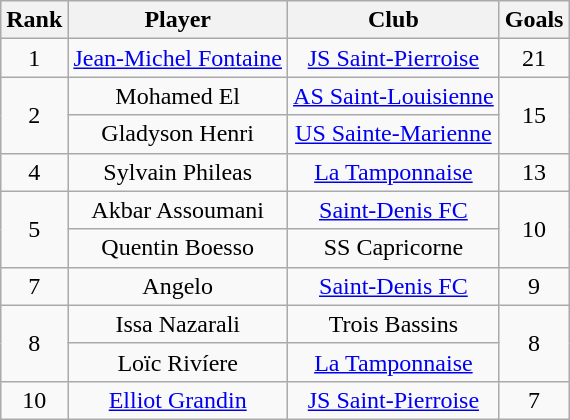<table class="wikitable" style="text-align:center;">
<tr>
<th>Rank</th>
<th>Player</th>
<th>Club</th>
<th>Goals</th>
</tr>
<tr>
<td>1</td>
<td> <a href='#'>Jean-Michel Fontaine</a></td>
<td><a href='#'>JS Saint-Pierroise</a></td>
<td>21</td>
</tr>
<tr>
<td rowspan=2>2</td>
<td> Mohamed El</td>
<td><a href='#'>AS Saint-Louisienne</a></td>
<td rowspan=2>15</td>
</tr>
<tr>
<td> Gladyson Henri</td>
<td><a href='#'>US Sainte-Marienne</a></td>
</tr>
<tr>
<td>4</td>
<td> Sylvain Phileas</td>
<td><a href='#'>La Tamponnaise</a></td>
<td>13</td>
</tr>
<tr>
<td rowspan=2>5</td>
<td> Akbar Assoumani</td>
<td><a href='#'>Saint-Denis FC</a></td>
<td rowspan=2>10</td>
</tr>
<tr>
<td> Quentin Boesso</td>
<td>SS Capricorne</td>
</tr>
<tr>
<td>7</td>
<td> Angelo</td>
<td><a href='#'>Saint-Denis FC</a></td>
<td>9</td>
</tr>
<tr>
<td rowspan=2>8</td>
<td> Issa Nazarali</td>
<td>Trois Bassins</td>
<td rowspan=2>8</td>
</tr>
<tr>
<td> Loïc Rivíere</td>
<td><a href='#'>La Tamponnaise</a></td>
</tr>
<tr>
<td>10</td>
<td> <a href='#'>Elliot Grandin</a></td>
<td><a href='#'>JS Saint-Pierroise</a></td>
<td>7</td>
</tr>
</table>
